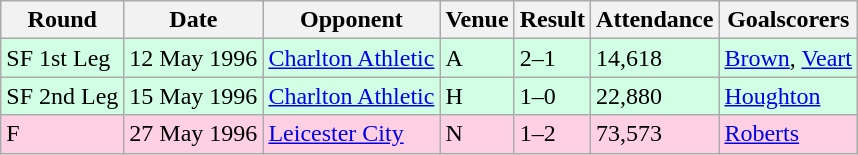<table class="wikitable">
<tr>
<th>Round</th>
<th>Date</th>
<th>Opponent</th>
<th>Venue</th>
<th>Result</th>
<th>Attendance</th>
<th>Goalscorers</th>
</tr>
<tr style="background-color: #d0ffe3;">
<td>SF 1st Leg</td>
<td>12 May 1996</td>
<td><a href='#'>Charlton Athletic</a></td>
<td>A</td>
<td>2–1</td>
<td>14,618</td>
<td><a href='#'>Brown</a>, <a href='#'>Veart</a></td>
</tr>
<tr style="background-color: #d0ffe3;">
<td>SF 2nd Leg</td>
<td>15 May 1996</td>
<td><a href='#'>Charlton Athletic</a></td>
<td>H</td>
<td>1–0</td>
<td>22,880</td>
<td><a href='#'>Houghton</a></td>
</tr>
<tr style="background-color: #ffd0e3;">
<td>F</td>
<td>27 May 1996</td>
<td><a href='#'>Leicester City</a></td>
<td>N</td>
<td>1–2</td>
<td>73,573</td>
<td><a href='#'>Roberts</a></td>
</tr>
</table>
